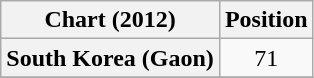<table class="wikitable plainrowheaders" style="text-align:center">
<tr>
<th scope="col">Chart (2012)</th>
<th scope="col">Position</th>
</tr>
<tr>
<th scope="row">South Korea (Gaon)</th>
<td>71</td>
</tr>
<tr>
</tr>
</table>
